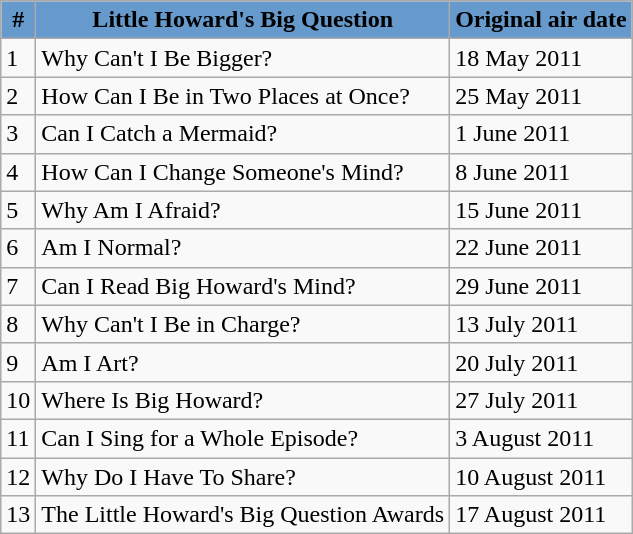<table class="wikitable">
<tr>
<th style="background-color: #6699CC;">#</th>
<th style="background-color: #6699CC;">Little Howard's Big Question</th>
<th style="background-color: #6699CC;">Original air date</th>
</tr>
<tr>
<td>1</td>
<td>Why Can't I Be Bigger?</td>
<td>18 May 2011</td>
</tr>
<tr>
<td>2</td>
<td>How Can I Be in Two Places at Once?</td>
<td>25 May 2011</td>
</tr>
<tr>
<td>3</td>
<td>Can I Catch a Mermaid?</td>
<td>1 June 2011</td>
</tr>
<tr>
<td>4</td>
<td>How Can I Change Someone's Mind?</td>
<td>8 June 2011</td>
</tr>
<tr>
<td>5</td>
<td>Why Am I Afraid?</td>
<td>15 June 2011</td>
</tr>
<tr>
<td>6</td>
<td>Am I Normal?</td>
<td>22 June 2011</td>
</tr>
<tr>
<td>7</td>
<td>Can I Read Big Howard's Mind?</td>
<td>29 June 2011</td>
</tr>
<tr>
<td>8</td>
<td>Why Can't I Be in Charge?</td>
<td>13 July 2011</td>
</tr>
<tr>
<td>9</td>
<td>Am I Art?</td>
<td>20 July 2011</td>
</tr>
<tr>
<td>10</td>
<td>Where Is Big Howard?</td>
<td>27 July 2011</td>
</tr>
<tr>
<td>11</td>
<td>Can I Sing for a Whole Episode?</td>
<td>3 August 2011</td>
</tr>
<tr>
<td>12</td>
<td>Why Do I Have To Share?</td>
<td>10 August 2011</td>
</tr>
<tr>
<td>13</td>
<td>The Little Howard's Big Question Awards</td>
<td>17 August 2011</td>
</tr>
</table>
